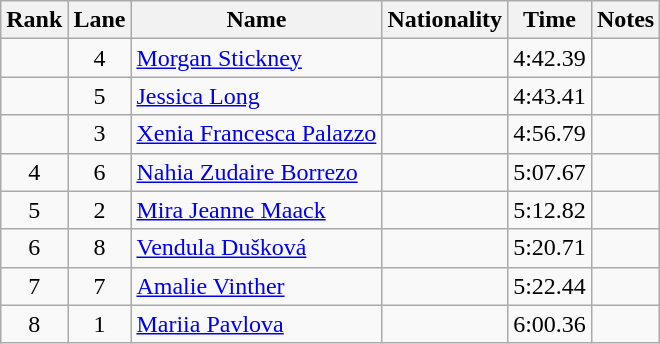<table class="wikitable sortable" style="text-align:center">
<tr>
<th>Rank</th>
<th>Lane</th>
<th>Name</th>
<th>Nationality</th>
<th>Time</th>
<th>Notes</th>
</tr>
<tr>
<td></td>
<td>4</td>
<td align=left><a href='#'>Morgan Stickney</a></td>
<td align=left></td>
<td>4:42.39</td>
<td></td>
</tr>
<tr>
<td></td>
<td>5</td>
<td align=left><a href='#'>Jessica Long</a></td>
<td align=left></td>
<td>4:43.41</td>
<td></td>
</tr>
<tr>
<td></td>
<td>3</td>
<td align=left><a href='#'>Xenia Francesca Palazzo</a></td>
<td align=left></td>
<td>4:56.79</td>
<td></td>
</tr>
<tr>
<td>4</td>
<td>6</td>
<td align=left><a href='#'>Nahia Zudaire Borrezo</a></td>
<td align=left></td>
<td>5:07.67</td>
<td></td>
</tr>
<tr>
<td>5</td>
<td>2</td>
<td align=left><a href='#'>Mira Jeanne Maack</a></td>
<td align=left></td>
<td>5:12.82</td>
<td></td>
</tr>
<tr>
<td>6</td>
<td>8</td>
<td align=left><a href='#'>Vendula Dušková</a></td>
<td align=left></td>
<td>5:20.71</td>
<td></td>
</tr>
<tr>
<td>7</td>
<td>7</td>
<td align=left><a href='#'>Amalie Vinther</a></td>
<td align=left></td>
<td>5:22.44</td>
<td></td>
</tr>
<tr>
<td>8</td>
<td>1</td>
<td align=left><a href='#'>Mariia Pavlova</a></td>
<td align=left></td>
<td>6:00.36</td>
<td></td>
</tr>
</table>
